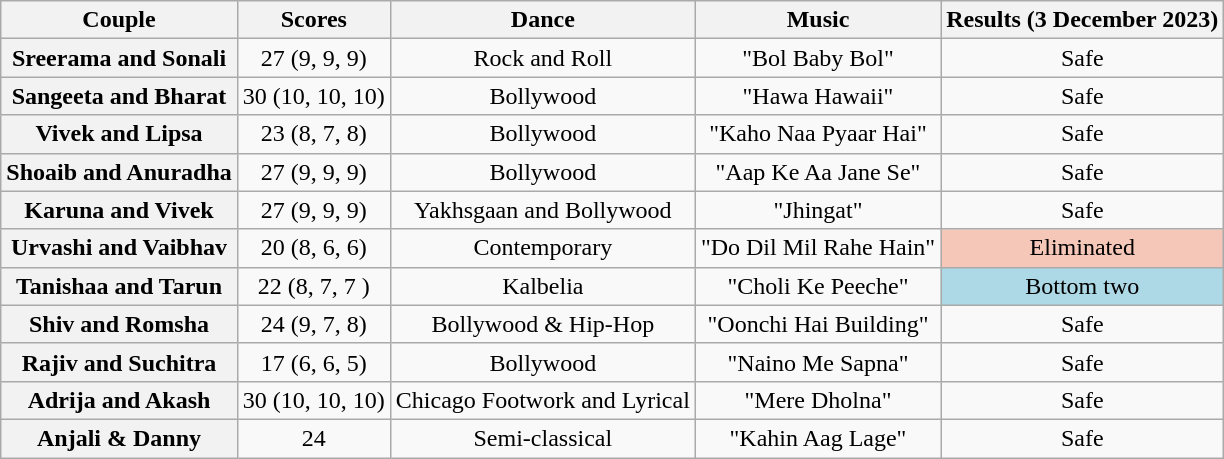<table class="wikitable plainrowheaders sortable" style="text-align:center;">
<tr>
<th class="sortable" scope="col" style="text-align:center">Couple</th>
<th scope="col">Scores</th>
<th class="unsortable" scope="col">Dance</th>
<th scope="col" class="unsortable">Music</th>
<th scope="col" class="unsortable">Results (3 December 2023)</th>
</tr>
<tr>
<th>Sreerama and Sonali</th>
<td>27 (9, 9, 9)</td>
<td>Rock and Roll</td>
<td>"Bol Baby Bol"</td>
<td>Safe</td>
</tr>
<tr>
<th>Sangeeta and Bharat</th>
<td>30 (10, 10, 10)</td>
<td>Bollywood</td>
<td>"Hawa Hawaii"</td>
<td>Safe</td>
</tr>
<tr>
<th>Vivek and Lipsa</th>
<td>23 (8, 7, 8)</td>
<td>Bollywood</td>
<td>"Kaho Naa Pyaar Hai"</td>
<td>Safe</td>
</tr>
<tr>
<th>Shoaib and Anuradha</th>
<td>27 (9, 9, 9)</td>
<td>Bollywood</td>
<td>"Aap Ke Aa Jane Se"</td>
<td>Safe</td>
</tr>
<tr>
<th>Karuna and Vivek</th>
<td>27 (9, 9, 9)</td>
<td>Yakhsgaan and Bollywood</td>
<td>"Jhingat"</td>
<td>Safe</td>
</tr>
<tr>
<th>Urvashi and Vaibhav</th>
<td>20 (8, 6, 6)</td>
<td>Contemporary</td>
<td>"Do Dil Mil Rahe Hain"</td>
<td bgcolor = #f4c7b8>Eliminated</td>
</tr>
<tr>
<th>Tanishaa and Tarun</th>
<td>22 (8, 7, 7 )</td>
<td>Kalbelia</td>
<td>"Choli Ke Peeche"</td>
<td bgcolor = lightblue>Bottom two</td>
</tr>
<tr>
<th>Shiv and Romsha</th>
<td>24 (9, 7, 8)</td>
<td>Bollywood & Hip-Hop</td>
<td>"Oonchi Hai Building"</td>
<td>Safe</td>
</tr>
<tr>
<th>Rajiv and Suchitra</th>
<td>17 (6, 6, 5)</td>
<td>Bollywood</td>
<td>"Naino Me Sapna"</td>
<td>Safe</td>
</tr>
<tr>
<th>Adrija and Akash</th>
<td>30 (10, 10, 10)</td>
<td>Chicago Footwork and Lyrical</td>
<td>"Mere Dholna"</td>
<td>Safe</td>
</tr>
<tr>
<th>Anjali & Danny</th>
<td>24</td>
<td>Semi-classical</td>
<td>"Kahin Aag Lage"</td>
<td>Safe</td>
</tr>
</table>
